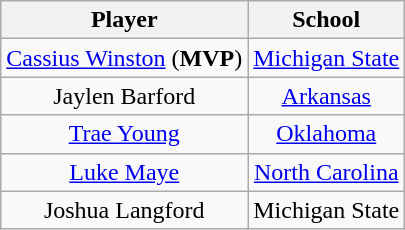<table class="wikitable" style=text-align:center>
<tr>
<th>Player</th>
<th>School</th>
</tr>
<tr>
<td><a href='#'>Cassius Winston</a> (<strong>MVP</strong>)</td>
<td><a href='#'>Michigan State</a></td>
</tr>
<tr>
<td>Jaylen Barford</td>
<td><a href='#'>Arkansas</a></td>
</tr>
<tr>
<td><a href='#'>Trae Young</a></td>
<td><a href='#'>Oklahoma</a></td>
</tr>
<tr>
<td><a href='#'>Luke Maye</a></td>
<td><a href='#'>North Carolina</a></td>
</tr>
<tr>
<td>Joshua Langford</td>
<td>Michigan State</td>
</tr>
</table>
